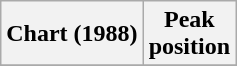<table class="wikitable sortable plainrowheaders" style="text-align:center">
<tr>
<th scope="col">Chart (1988)</th>
<th scope="col">Peak<br> position</th>
</tr>
<tr>
</tr>
</table>
